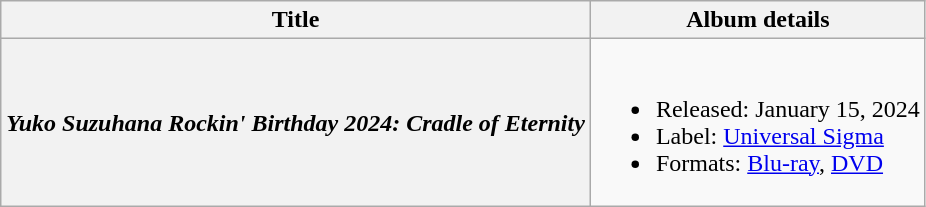<table class="wikitable plainrowheaders">
<tr>
<th>Title</th>
<th>Album details</th>
</tr>
<tr>
<th scope="row"><em>Yuko Suzuhana Rockin' Birthday 2024: Cradle of Eternity</em></th>
<td><br><ul><li>Released: January 15, 2024</li><li>Label: <a href='#'>Universal Sigma</a></li><li>Formats: <a href='#'>Blu-ray</a>, <a href='#'>DVD</a></li></ul></td>
</tr>
</table>
